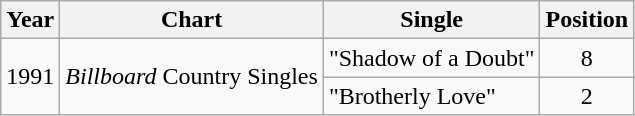<table class="wikitable">
<tr>
<th>Year</th>
<th>Chart</th>
<th>Single</th>
<th>Position</th>
</tr>
<tr>
<td rowspan="2">1991</td>
<td rowspan="2"><em>Billboard</em> Country Singles</td>
<td>"Shadow of a Doubt"</td>
<td align=center>8</td>
</tr>
<tr>
<td>"Brotherly Love"</td>
<td align=center>2</td>
</tr>
</table>
